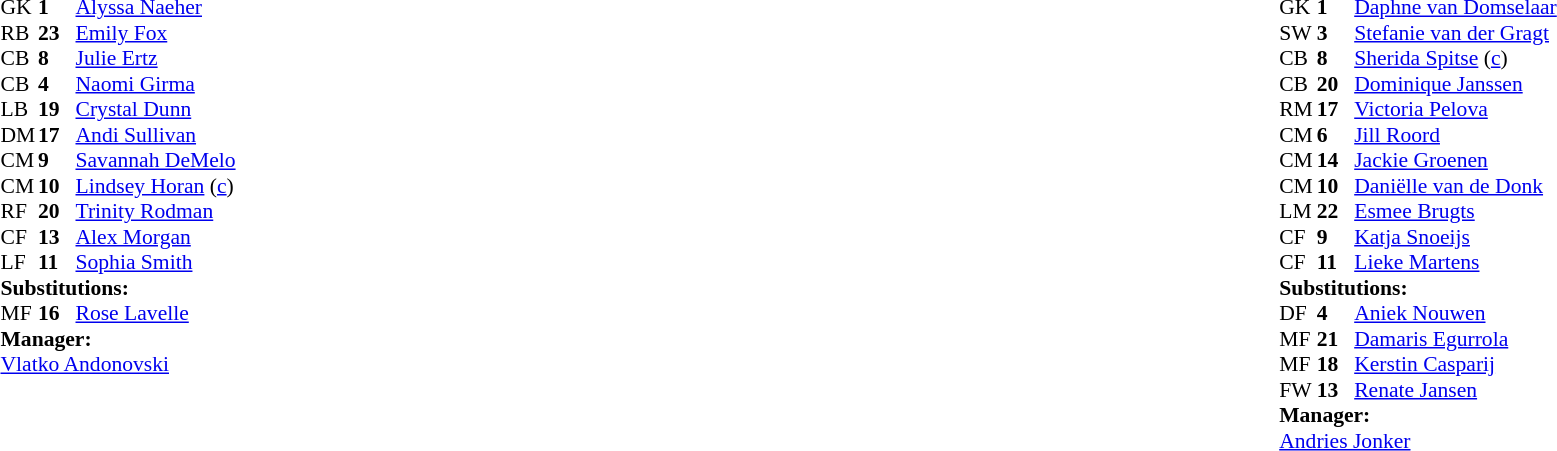<table width="100%">
<tr>
<td valign="top" width="40%"><br><table style="font-size:90%" cellspacing="0" cellpadding="0">
<tr>
<th width=25></th>
<th width=25></th>
</tr>
<tr>
<td>GK</td>
<td><strong>1</strong></td>
<td><a href='#'>Alyssa Naeher</a></td>
</tr>
<tr>
<td>RB</td>
<td><strong>23</strong></td>
<td><a href='#'>Emily Fox</a></td>
</tr>
<tr>
<td>CB</td>
<td><strong>8</strong></td>
<td><a href='#'>Julie Ertz</a></td>
</tr>
<tr>
<td>CB</td>
<td><strong>4</strong></td>
<td><a href='#'>Naomi Girma</a></td>
</tr>
<tr>
<td>LB</td>
<td><strong>19</strong></td>
<td><a href='#'>Crystal Dunn</a></td>
</tr>
<tr>
<td>DM</td>
<td><strong>17</strong></td>
<td><a href='#'>Andi Sullivan</a></td>
</tr>
<tr>
<td>CM</td>
<td><strong>9</strong></td>
<td><a href='#'>Savannah DeMelo</a></td>
<td></td>
<td></td>
</tr>
<tr>
<td>CM</td>
<td><strong>10</strong></td>
<td><a href='#'>Lindsey Horan</a> (<a href='#'>c</a>)</td>
</tr>
<tr>
<td>RF</td>
<td><strong>20</strong></td>
<td><a href='#'>Trinity Rodman</a></td>
</tr>
<tr>
<td>CF</td>
<td><strong>13</strong></td>
<td><a href='#'>Alex Morgan</a></td>
</tr>
<tr>
<td>LF</td>
<td><strong>11</strong></td>
<td><a href='#'>Sophia Smith</a></td>
</tr>
<tr>
<td colspan=3><strong>Substitutions:</strong></td>
</tr>
<tr>
<td>MF</td>
<td><strong>16</strong></td>
<td><a href='#'>Rose Lavelle</a></td>
<td></td>
<td></td>
</tr>
<tr>
<td colspan=3><strong>Manager:</strong></td>
</tr>
<tr>
<td colspan=3> <a href='#'>Vlatko Andonovski</a></td>
</tr>
</table>
</td>
<td valign="top"></td>
<td valign="top" width="50%"><br><table style="font-size:90%; margin:auto" cellspacing="0" cellpadding="0">
<tr>
<th width=25></th>
<th width=25></th>
</tr>
<tr>
<td>GK</td>
<td><strong>1</strong></td>
<td><a href='#'>Daphne van Domselaar</a></td>
</tr>
<tr>
<td>SW</td>
<td><strong>3</strong></td>
<td><a href='#'>Stefanie van der Gragt</a></td>
<td></td>
<td></td>
</tr>
<tr>
<td>CB</td>
<td><strong>8</strong></td>
<td><a href='#'>Sherida Spitse</a> (<a href='#'>c</a>)</td>
</tr>
<tr>
<td>CB</td>
<td><strong>20</strong></td>
<td><a href='#'>Dominique Janssen</a></td>
</tr>
<tr>
<td>RM</td>
<td><strong>17</strong></td>
<td><a href='#'>Victoria Pelova</a></td>
<td></td>
<td></td>
</tr>
<tr>
<td>CM</td>
<td><strong>6</strong></td>
<td><a href='#'>Jill Roord</a></td>
<td></td>
<td></td>
</tr>
<tr>
<td>CM</td>
<td><strong>14</strong></td>
<td><a href='#'>Jackie Groenen</a></td>
</tr>
<tr>
<td>CM</td>
<td><strong>10</strong></td>
<td><a href='#'>Daniëlle van de Donk</a></td>
</tr>
<tr>
<td>LM</td>
<td><strong>22</strong></td>
<td><a href='#'>Esmee Brugts</a></td>
</tr>
<tr>
<td>CF</td>
<td><strong>9</strong></td>
<td><a href='#'>Katja Snoeijs</a></td>
<td></td>
<td></td>
</tr>
<tr>
<td>CF</td>
<td><strong>11</strong></td>
<td><a href='#'>Lieke Martens</a></td>
</tr>
<tr>
<td colspan=3><strong>Substitutions:</strong></td>
</tr>
<tr>
<td>DF</td>
<td><strong>4</strong></td>
<td><a href='#'>Aniek Nouwen</a></td>
<td></td>
<td></td>
</tr>
<tr>
<td>MF</td>
<td><strong>21</strong></td>
<td><a href='#'>Damaris Egurrola</a></td>
<td></td>
<td></td>
</tr>
<tr>
<td>MF</td>
<td><strong>18</strong></td>
<td><a href='#'>Kerstin Casparij</a></td>
<td></td>
<td></td>
</tr>
<tr>
<td>FW</td>
<td><strong>13</strong></td>
<td><a href='#'>Renate Jansen</a></td>
<td></td>
<td></td>
</tr>
<tr>
<td colspan=3><strong>Manager:</strong></td>
</tr>
<tr>
<td colspan=3><a href='#'>Andries Jonker</a></td>
</tr>
</table>
</td>
</tr>
</table>
